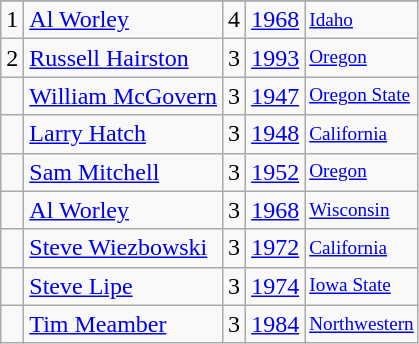<table class="wikitable">
<tr>
</tr>
<tr>
<td>1</td>
<td><a href='#'>Al Worley</a></td>
<td>4</td>
<td><a href='#'>1968</a></td>
<td style="font-size:80%;"><a href='#'>Idaho</a></td>
</tr>
<tr>
<td>2</td>
<td><a href='#'>Russell Hairston</a></td>
<td>3</td>
<td><a href='#'>1993</a></td>
<td style="font-size:80%;"><a href='#'>Oregon</a></td>
</tr>
<tr>
<td></td>
<td><a href='#'>William McGovern</a></td>
<td>3</td>
<td><a href='#'>1947</a></td>
<td style="font-size:80%;"><a href='#'>Oregon State</a></td>
</tr>
<tr>
<td></td>
<td><a href='#'>Larry Hatch</a></td>
<td>3</td>
<td><a href='#'>1948</a></td>
<td style="font-size:80%;"><a href='#'>California</a></td>
</tr>
<tr>
<td></td>
<td><a href='#'>Sam Mitchell</a></td>
<td>3</td>
<td><a href='#'>1952</a></td>
<td style="font-size:80%;"><a href='#'>Oregon</a></td>
</tr>
<tr>
<td></td>
<td><a href='#'>Al Worley</a></td>
<td>3</td>
<td><a href='#'>1968</a></td>
<td style="font-size:80%;"><a href='#'>Wisconsin</a></td>
</tr>
<tr>
<td></td>
<td><a href='#'>Steve Wiezbowski</a></td>
<td>3</td>
<td><a href='#'>1972</a></td>
<td style="font-size:80%;"><a href='#'>California</a></td>
</tr>
<tr>
<td></td>
<td><a href='#'>Steve Lipe</a></td>
<td>3</td>
<td><a href='#'>1974</a></td>
<td style="font-size:80%;"><a href='#'>Iowa State</a></td>
</tr>
<tr>
<td></td>
<td><a href='#'>Tim Meamber</a></td>
<td>3</td>
<td><a href='#'>1984</a></td>
<td style="font-size:80%;"><a href='#'>Northwestern</a></td>
</tr>
</table>
